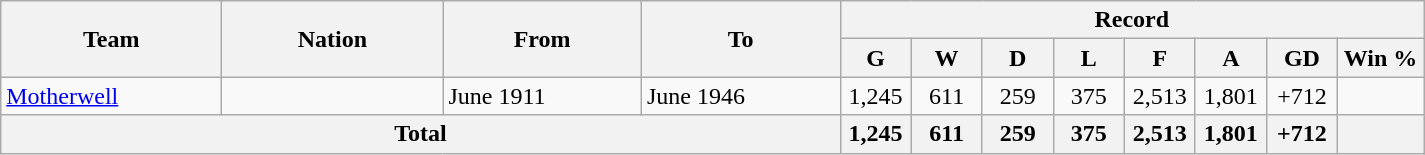<table class="wikitable" style="text-align: center">
<tr>
<th rowspan=2 width=140>Team</th>
<th rowspan=2 width=140>Nation</th>
<th rowspan=2 width=125>From</th>
<th rowspan=2 width=125>To</th>
<th colspan=8>Record</th>
</tr>
<tr>
<th width=40>G</th>
<th width=40>W</th>
<th width=40>D</th>
<th width=40>L</th>
<th width=40>F</th>
<th width=40>A</th>
<th width=40>GD</th>
<th width=50>Win %</th>
</tr>
<tr>
<td align="left"><a href='#'>Motherwell</a></td>
<td align="left"></td>
<td align=left>June 1911</td>
<td align=left>June 1946</td>
<td>1,245</td>
<td>611</td>
<td>259</td>
<td>375</td>
<td>2,513</td>
<td>1,801</td>
<td>+712</td>
<td></td>
</tr>
<tr>
<th align="center" colspan="4">Total</th>
<th>1,245</th>
<th>611</th>
<th>259</th>
<th>375</th>
<th>2,513</th>
<th>1,801</th>
<th>+712</th>
<th></th>
</tr>
</table>
